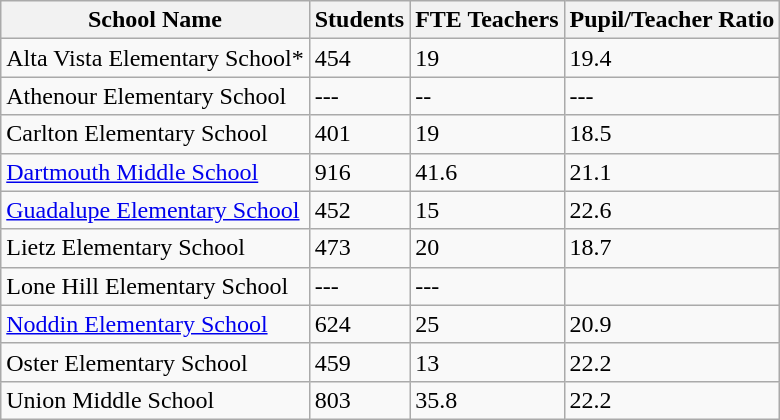<table class="wikitable">
<tr>
<th>School Name</th>
<th>Students</th>
<th>FTE Teachers</th>
<th>Pupil/Teacher Ratio</th>
</tr>
<tr>
<td>Alta Vista Elementary School*</td>
<td>454</td>
<td>19</td>
<td>19.4</td>
</tr>
<tr>
<td>Athenour Elementary School</td>
<td>---</td>
<td>--</td>
<td>---</td>
</tr>
<tr>
<td>Carlton Elementary School</td>
<td>401</td>
<td>19</td>
<td>18.5</td>
</tr>
<tr>
<td><a href='#'>Dartmouth Middle School</a></td>
<td>916</td>
<td>41.6</td>
<td>21.1</td>
</tr>
<tr>
<td><a href='#'>Guadalupe Elementary School</a></td>
<td>452</td>
<td>15</td>
<td>22.6</td>
</tr>
<tr>
<td>Lietz Elementary School</td>
<td>473</td>
<td>20</td>
<td>18.7</td>
</tr>
<tr>
<td>Lone Hill Elementary School</td>
<td>---</td>
<td>---</td>
<td></td>
</tr>
<tr>
<td><a href='#'>Noddin Elementary School</a></td>
<td>624</td>
<td>25</td>
<td>20.9</td>
</tr>
<tr>
<td>Oster Elementary School</td>
<td>459</td>
<td>13</td>
<td>22.2</td>
</tr>
<tr>
<td>Union Middle School</td>
<td>803</td>
<td>35.8</td>
<td>22.2</td>
</tr>
</table>
